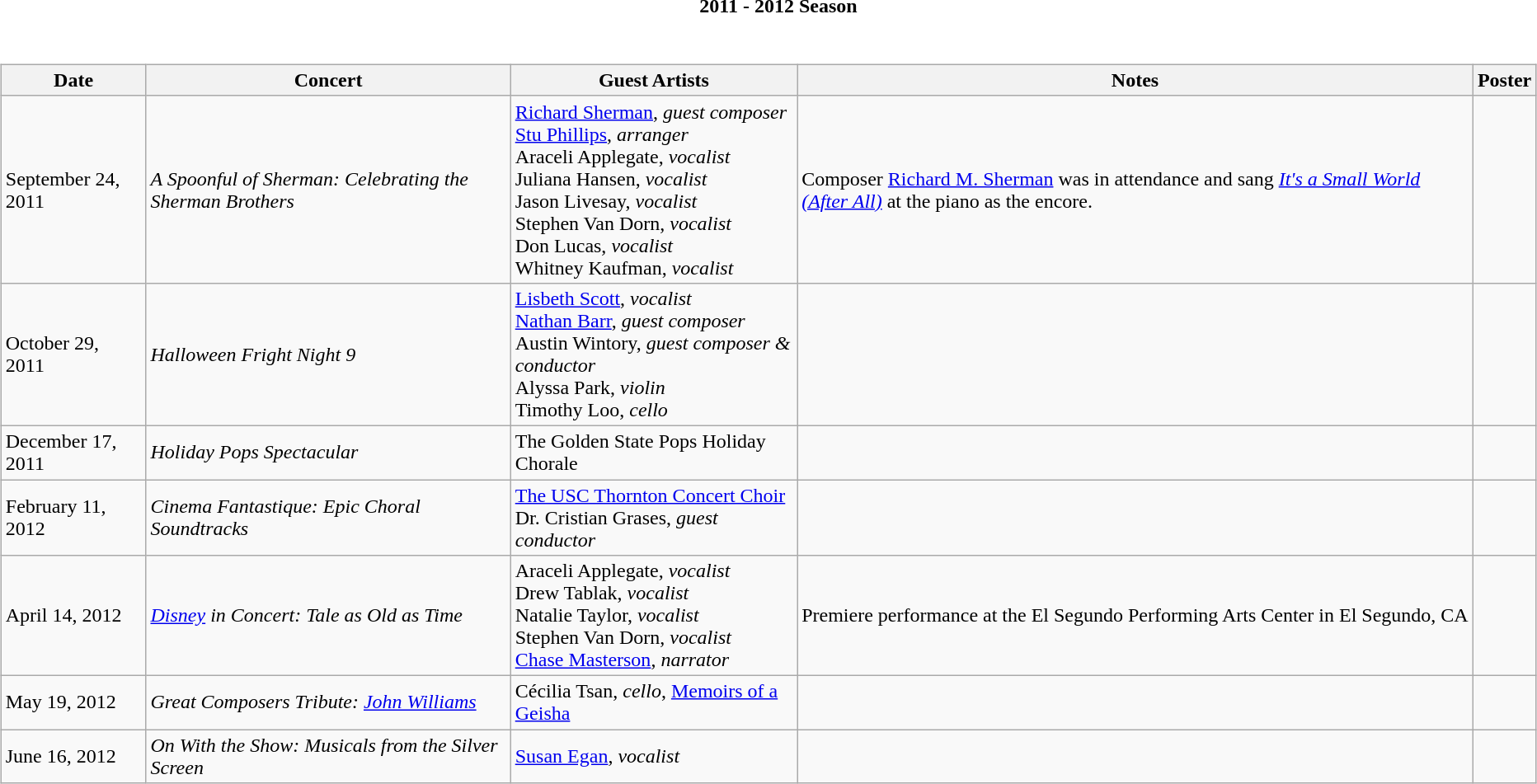<table class="collapsible collapsed">
<tr>
<th><span>2011 - 2012 Season</span></th>
</tr>
<tr>
<td><br><table class="wikitable">
<tr>
<th>Date</th>
<th>Concert</th>
<th>Guest Artists</th>
<th>Notes</th>
<th>Poster</th>
</tr>
<tr>
<td>September 24, 2011</td>
<td><em>A Spoonful of Sherman: Celebrating the Sherman Brothers</em></td>
<td><a href='#'>Richard Sherman</a>, <em>guest composer</em> <br> <a href='#'>Stu Phillips</a>, <em>arranger</em> <br>Araceli Applegate, <em>vocalist</em> <br> Juliana Hansen, <em>vocalist</em><br>Jason Livesay, <em>vocalist</em><br>Stephen Van Dorn, <em>vocalist</em><br>Don Lucas, <em>vocalist</em><br>Whitney Kaufman, <em>vocalist</em><br></td>
<td>Composer <a href='#'>Richard M. Sherman</a> was in attendance and sang <em><a href='#'>It's a Small World (After All)</a></em> at the piano as the encore.</td>
<td></td>
</tr>
<tr>
<td>October 29, 2011</td>
<td><em>Halloween Fright Night 9</em></td>
<td><a href='#'>Lisbeth Scott</a>, <em>vocalist</em> <br> <a href='#'>Nathan Barr</a>, <em>guest composer</em> <br>Austin Wintory, <em>guest composer & conductor</em> <br> Alyssa Park, <em>violin</em> <br> Timothy Loo, <em>cello</em></td>
<td></td>
<td></td>
</tr>
<tr>
<td>December 17, 2011</td>
<td><em>Holiday Pops Spectacular</em></td>
<td>The Golden State Pops Holiday Chorale</td>
<td></td>
<td></td>
</tr>
<tr>
<td>February 11, 2012</td>
<td><em>Cinema Fantastique: Epic Choral Soundtracks</em></td>
<td><a href='#'>The USC Thornton Concert Choir</a> <br> Dr. Cristian Grases, <em>guest conductor</em></td>
<td></td>
<td></td>
</tr>
<tr>
<td>April 14, 2012</td>
<td><em><a href='#'>Disney</a> in Concert: Tale as Old as Time</em></td>
<td>Araceli Applegate, <em>vocalist</em> <br> Drew Tablak, <em>vocalist</em><br>Natalie Taylor, <em>vocalist</em><br>Stephen Van Dorn, <em>vocalist</em><br><a href='#'>Chase Masterson</a>, <em>narrator</em></td>
<td>Premiere performance at the El Segundo Performing Arts Center in El Segundo, CA</td>
<td></td>
</tr>
<tr>
<td>May 19, 2012</td>
<td><em>Great Composers Tribute: <a href='#'>John Williams</a></em></td>
<td>Cécilia Tsan, <em>cello</em>, <a href='#'>Memoirs of a Geisha</a></td>
<td></td>
<td></td>
</tr>
<tr>
<td>June 16, 2012</td>
<td><em>On With the Show: Musicals from the Silver Screen</em></td>
<td><a href='#'>Susan Egan</a>, <em>vocalist</em></td>
<td></td>
<td></td>
</tr>
</table>
</td>
</tr>
</table>
